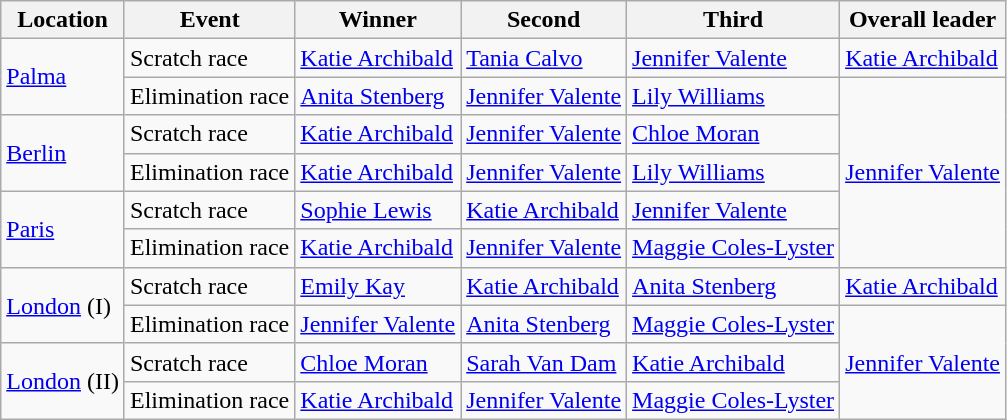<table class="wikitable">
<tr>
<th>Location</th>
<th>Event</th>
<th>Winner</th>
<th>Second</th>
<th>Third</th>
<th>Overall leader</th>
</tr>
<tr>
<td rowspan=2><a href='#'>Palma</a></td>
<td>Scratch race</td>
<td> <a href='#'>Katie Archibald</a></td>
<td> <a href='#'>Tania Calvo</a></td>
<td> <a href='#'>Jennifer Valente</a></td>
<td> <a href='#'>Katie Archibald</a></td>
</tr>
<tr>
<td>Elimination race</td>
<td> <a href='#'>Anita Stenberg</a></td>
<td> <a href='#'>Jennifer Valente</a></td>
<td> <a href='#'>Lily Williams</a></td>
<td rowspan=5> <a href='#'>Jennifer Valente</a></td>
</tr>
<tr>
<td rowspan=2><a href='#'>Berlin</a></td>
<td>Scratch race</td>
<td> <a href='#'>Katie Archibald</a></td>
<td> <a href='#'>Jennifer Valente</a></td>
<td> <a href='#'>Chloe Moran</a></td>
</tr>
<tr>
<td>Elimination race</td>
<td> <a href='#'>Katie Archibald</a></td>
<td> <a href='#'>Jennifer Valente</a></td>
<td> <a href='#'>Lily Williams</a></td>
</tr>
<tr>
<td rowspan=2><a href='#'>Paris</a></td>
<td>Scratch race</td>
<td> <a href='#'>Sophie Lewis</a></td>
<td> <a href='#'>Katie Archibald</a></td>
<td> <a href='#'>Jennifer Valente</a></td>
</tr>
<tr>
<td>Elimination race</td>
<td> <a href='#'>Katie Archibald</a></td>
<td> <a href='#'>Jennifer Valente</a></td>
<td> <a href='#'>Maggie Coles-Lyster</a></td>
</tr>
<tr>
<td rowspan=2><a href='#'>London</a> (I)</td>
<td>Scratch race</td>
<td> <a href='#'>Emily Kay</a></td>
<td> <a href='#'>Katie Archibald</a></td>
<td> <a href='#'>Anita Stenberg</a></td>
<td> <a href='#'>Katie Archibald</a></td>
</tr>
<tr>
<td>Elimination race</td>
<td> <a href='#'>Jennifer Valente</a></td>
<td> <a href='#'>Anita Stenberg</a></td>
<td> <a href='#'>Maggie Coles-Lyster</a></td>
<td rowspan=3> <a href='#'>Jennifer Valente</a></td>
</tr>
<tr>
<td rowspan=2><a href='#'>London</a> (II)</td>
<td>Scratch race</td>
<td> <a href='#'>Chloe Moran</a></td>
<td> <a href='#'>Sarah Van Dam</a></td>
<td> <a href='#'>Katie Archibald</a></td>
</tr>
<tr>
<td>Elimination race</td>
<td> <a href='#'>Katie Archibald</a></td>
<td> <a href='#'>Jennifer Valente</a></td>
<td> <a href='#'>Maggie Coles-Lyster</a></td>
</tr>
</table>
